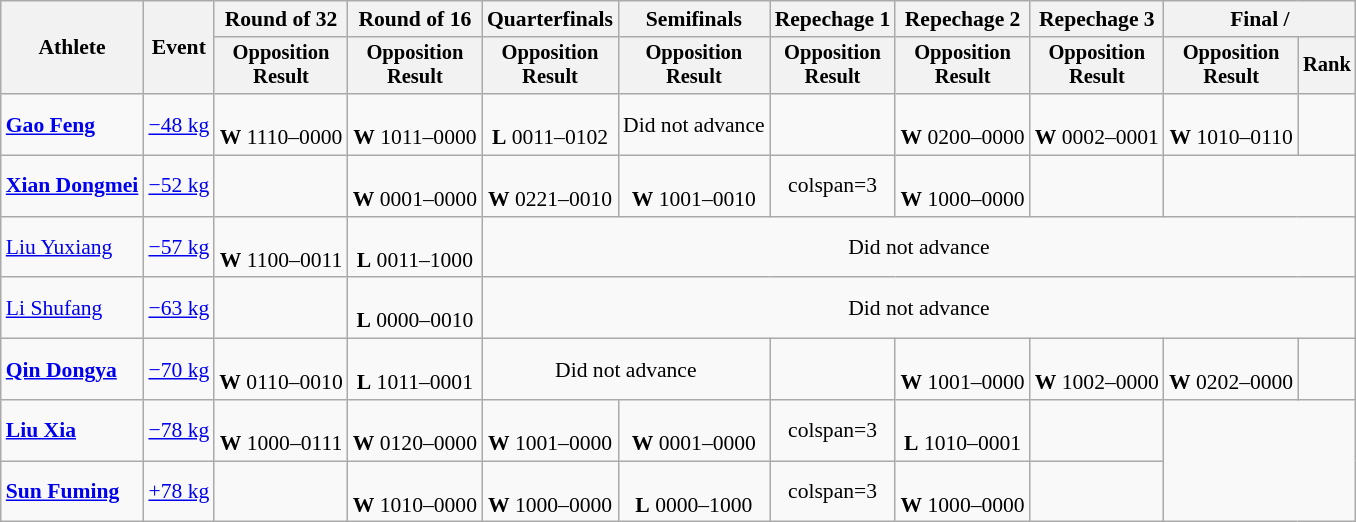<table class="wikitable" style="font-size:90%">
<tr>
<th rowspan="2">Athlete</th>
<th rowspan="2">Event</th>
<th>Round of 32</th>
<th>Round of 16</th>
<th>Quarterfinals</th>
<th>Semifinals</th>
<th>Repechage 1</th>
<th>Repechage 2</th>
<th>Repechage 3</th>
<th colspan=2>Final / </th>
</tr>
<tr style="font-size:95%">
<th>Opposition<br>Result</th>
<th>Opposition<br>Result</th>
<th>Opposition<br>Result</th>
<th>Opposition<br>Result</th>
<th>Opposition<br>Result</th>
<th>Opposition<br>Result</th>
<th>Opposition<br>Result</th>
<th>Opposition<br>Result</th>
<th>Rank</th>
</tr>
<tr align=center>
<td align=left><strong><a href='#'>Gao Feng</a></strong></td>
<td align=left><a href='#'>−48 kg</a></td>
<td><br><strong>W</strong> 1110–0000</td>
<td><br><strong>W</strong> 1011–0000</td>
<td><br><strong>L</strong> 0011–0102</td>
<td>Did not advance</td>
<td></td>
<td><br><strong>W</strong> 0200–0000</td>
<td><br><strong>W</strong> 0002–0001</td>
<td><br><strong>W</strong> 1010–0110</td>
<td></td>
</tr>
<tr align=center>
<td align=left><strong><a href='#'>Xian Dongmei</a></strong></td>
<td align=left><a href='#'>−52 kg</a></td>
<td></td>
<td><br><strong>W</strong> 0001–0000</td>
<td><br><strong>W</strong> 0221–0010</td>
<td><br><strong>W</strong> 1001–0010</td>
<td>colspan=3 </td>
<td><br><strong>W</strong> 1000–0000</td>
<td></td>
</tr>
<tr align=center>
<td align=left><a href='#'>Liu Yuxiang</a></td>
<td align=left><a href='#'>−57 kg</a></td>
<td><br><strong>W</strong> 1100–0011</td>
<td><br><strong>L</strong> 0011–1000</td>
<td colspan=7>Did not advance</td>
</tr>
<tr align=center>
<td align=left><a href='#'>Li Shufang</a></td>
<td align=left><a href='#'>−63 kg</a></td>
<td></td>
<td><br><strong>L</strong> 0000–0010</td>
<td colspan=7>Did not advance</td>
</tr>
<tr align=center>
<td align=left><strong><a href='#'>Qin Dongya</a></strong></td>
<td align=left><a href='#'>−70 kg</a></td>
<td><br><strong>W</strong> 0110–0010</td>
<td><br><strong>L</strong> 1011–0001</td>
<td colspan=2>Did not advance</td>
<td></td>
<td><br><strong>W</strong> 1001–0000</td>
<td><br><strong>W</strong> 1002–0000</td>
<td><br><strong>W</strong> 0202–0000</td>
<td></td>
</tr>
<tr align=center>
<td align=left><strong><a href='#'>Liu Xia</a></strong></td>
<td align=left><a href='#'>−78 kg</a></td>
<td><br><strong>W</strong> 1000–0111</td>
<td><br><strong>W</strong> 0120–0000</td>
<td><br><strong>W</strong> 1001–0000</td>
<td><br><strong>W</strong> 0001–0000</td>
<td>colspan=3 </td>
<td><br><strong>L</strong> 1010–0001</td>
<td></td>
</tr>
<tr align=center>
<td align=left><strong><a href='#'>Sun Fuming</a></strong></td>
<td align=center><a href='#'>+78 kg</a></td>
<td></td>
<td><br><strong>W</strong> 1010–0000</td>
<td><br><strong>W</strong> 1000–0000</td>
<td><br><strong>L</strong> 0000–1000</td>
<td>colspan=3 </td>
<td><br><strong>W</strong> 1000–0000</td>
<td></td>
</tr>
</table>
